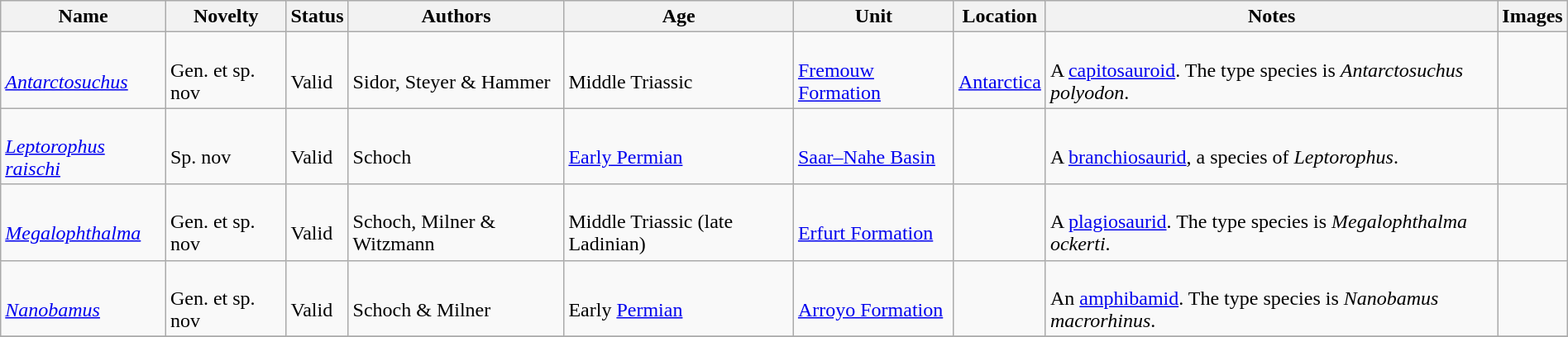<table class="wikitable sortable" align="center" width="100%">
<tr>
<th>Name</th>
<th>Novelty</th>
<th>Status</th>
<th>Authors</th>
<th>Age</th>
<th>Unit</th>
<th>Location</th>
<th>Notes</th>
<th>Images</th>
</tr>
<tr>
<td><br><em><a href='#'>Antarctosuchus</a></em></td>
<td><br>Gen. et sp. nov</td>
<td><br>Valid</td>
<td><br>Sidor, Steyer & Hammer</td>
<td><br>Middle Triassic</td>
<td><br><a href='#'>Fremouw Formation</a></td>
<td><br><a href='#'>Antarctica</a></td>
<td><br>A <a href='#'>capitosauroid</a>. The type species is <em>Antarctosuchus polyodon</em>.</td>
<td></td>
</tr>
<tr>
<td><br><em><a href='#'>Leptorophus raischi</a></em></td>
<td><br>Sp. nov</td>
<td><br>Valid</td>
<td><br>Schoch</td>
<td><br><a href='#'>Early Permian</a></td>
<td><br><a href='#'>Saar–Nahe Basin</a></td>
<td><br></td>
<td><br>A <a href='#'>branchiosaurid</a>, a species of <em>Leptorophus</em>.</td>
<td></td>
</tr>
<tr>
<td><br><em><a href='#'>Megalophthalma</a></em></td>
<td><br>Gen. et sp. nov</td>
<td><br>Valid</td>
<td><br>Schoch, Milner & Witzmann</td>
<td><br>Middle Triassic (late Ladinian)</td>
<td><br><a href='#'>Erfurt Formation</a></td>
<td><br></td>
<td><br>A <a href='#'>plagiosaurid</a>. The type species is <em>Megalophthalma ockerti</em>.</td>
<td></td>
</tr>
<tr>
<td><br><em><a href='#'>Nanobamus</a></em></td>
<td><br>Gen. et sp. nov</td>
<td><br>Valid</td>
<td><br>Schoch & Milner</td>
<td><br>Early <a href='#'>Permian</a></td>
<td><br><a href='#'>Arroyo Formation</a></td>
<td><br></td>
<td><br>An <a href='#'>amphibamid</a>. The type species is <em>Nanobamus macrorhinus</em>.</td>
<td></td>
</tr>
<tr>
</tr>
</table>
